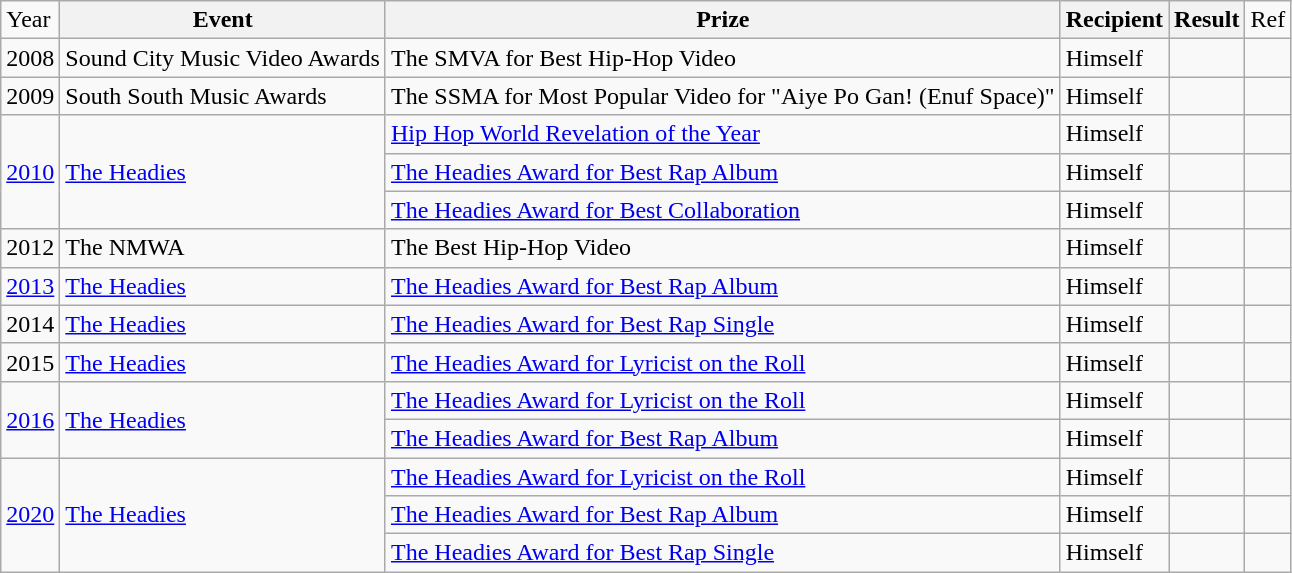<table class="wikitable">
<tr>
<td>Year</td>
<th>Event</th>
<th>Prize</th>
<th>Recipient</th>
<th>Result</th>
<td>Ref</td>
</tr>
<tr>
<td>2008</td>
<td>Sound City Music Video Awards</td>
<td>The SMVA for Best Hip-Hop Video</td>
<td>Himself</td>
<td></td>
<td></td>
</tr>
<tr>
<td>2009</td>
<td>South South Music Awards</td>
<td>The SSMA for Most Popular Video for "Aiye Po Gan! (Enuf Space)"</td>
<td>Himself</td>
<td></td>
<td></td>
</tr>
<tr>
<td rowspan="3"><a href='#'>2010</a></td>
<td rowspan="3"><a href='#'>The Headies</a></td>
<td><a href='#'>Hip Hop World Revelation of the Year</a></td>
<td>Himself</td>
<td></td>
<td></td>
</tr>
<tr>
<td><a href='#'>The Headies Award for Best Rap Album</a></td>
<td>Himself</td>
<td></td>
<td></td>
</tr>
<tr>
<td><a href='#'>The Headies Award for Best Collaboration</a></td>
<td>Himself</td>
<td></td>
<td></td>
</tr>
<tr>
<td>2012</td>
<td>The NMWA</td>
<td>The Best Hip-Hop Video</td>
<td>Himself</td>
<td></td>
<td></td>
</tr>
<tr>
<td><a href='#'>2013</a></td>
<td><a href='#'>The Headies</a></td>
<td><a href='#'>The Headies Award for Best Rap Album</a></td>
<td>Himself</td>
<td></td>
<td></td>
</tr>
<tr>
<td>2014</td>
<td><a href='#'>The Headies</a></td>
<td><a href='#'>The Headies Award for Best Rap Single</a></td>
<td>Himself</td>
<td></td>
<td></td>
</tr>
<tr>
<td>2015</td>
<td><a href='#'>The Headies</a></td>
<td><a href='#'>The Headies Award for Lyricist on the Roll</a></td>
<td>Himself</td>
<td></td>
<td></td>
</tr>
<tr>
<td rowspan="2"><a href='#'>2016</a></td>
<td rowspan="2"><a href='#'>The Headies</a></td>
<td><a href='#'>The Headies Award for Lyricist on the Roll</a></td>
<td>Himself</td>
<td></td>
<td></td>
</tr>
<tr>
<td><a href='#'>The Headies Award for Best Rap Album</a></td>
<td>Himself</td>
<td></td>
<td></td>
</tr>
<tr>
<td rowspan="3"><a href='#'>2020</a></td>
<td rowspan="3"><a href='#'>The Headies</a></td>
<td><a href='#'>The Headies Award for Lyricist on the Roll</a></td>
<td>Himself</td>
<td></td>
<td></td>
</tr>
<tr>
<td><a href='#'>The Headies Award for Best Rap Album</a></td>
<td>Himself</td>
<td></td>
<td></td>
</tr>
<tr>
<td><a href='#'>The Headies Award for Best Rap Single</a></td>
<td>Himself</td>
<td></td>
<td></td>
</tr>
</table>
